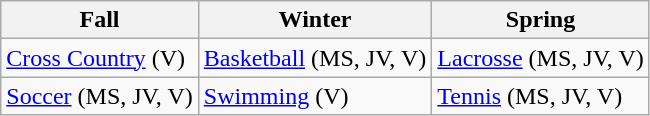<table class="wikitable">
<tr>
<th>Fall</th>
<th>Winter</th>
<th>Spring</th>
</tr>
<tr>
<td><a href='#'>Cross Country</a> (V)</td>
<td><a href='#'>Basketball</a> (MS, JV, V)</td>
<td><a href='#'>Lacrosse</a> (MS, JV, V)</td>
</tr>
<tr>
<td><a href='#'>Soccer</a> (MS, JV, V)</td>
<td><a href='#'>Swimming</a> (V)</td>
<td><a href='#'>Tennis</a> (MS, JV, V)</td>
</tr>
</table>
